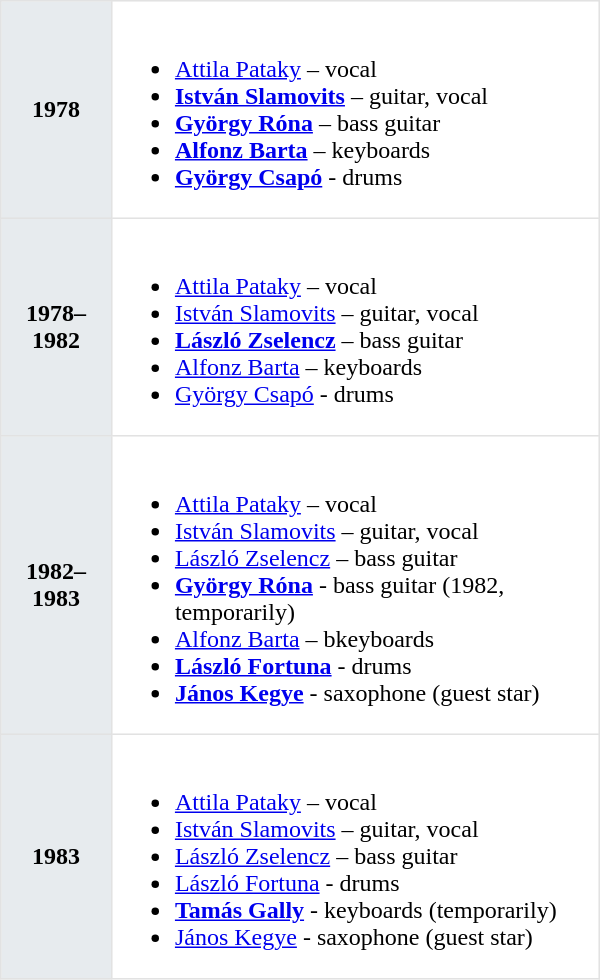<table class="toccolours"  border=1 cellpadding=2 cellspacing=0 style="width: 400px; margin: 0 0 1em 1em; border-collapse: collapse; border: 1px solid #E2E2E2;">
<tr>
<th bgcolor="#E7EBEE">1978</th>
<td><br><ul><li><a href='#'>Attila Pataky</a> – vocal</li><li><strong><a href='#'>István Slamovits</a></strong> – guitar, vocal</li><li><strong><a href='#'>György Róna</a></strong> – bass guitar</li><li><strong><a href='#'>Alfonz Barta</a></strong> – keyboards</li><li><strong><a href='#'>György Csapó</a></strong> - drums</li></ul></td>
</tr>
<tr>
<th bgcolor="#E7EBEE">1978–1982</th>
<td><br><ul><li><a href='#'>Attila Pataky</a> – vocal</li><li><a href='#'>István Slamovits</a> – guitar, vocal</li><li><strong><a href='#'>László Zselencz</a></strong> – bass guitar</li><li><a href='#'>Alfonz Barta</a> – keyboards</li><li><a href='#'>György Csapó</a> - drums</li></ul></td>
</tr>
<tr>
<th bgcolor="#E7EBEE">1982–1983</th>
<td><br><ul><li><a href='#'>Attila Pataky</a> – vocal</li><li><a href='#'>István Slamovits</a> – guitar, vocal</li><li><a href='#'>László Zselencz</a> – bass guitar</li><li><strong><a href='#'>György Róna</a></strong> - bass guitar (1982, temporarily)</li><li><a href='#'>Alfonz Barta</a> – bkeyboards</li><li><strong><a href='#'>László Fortuna</a></strong> - drums</li><li><strong><a href='#'>János Kegye</a></strong> - saxophone (guest star)</li></ul></td>
</tr>
<tr>
<th bgcolor="#E7EBEE">1983</th>
<td><br><ul><li><a href='#'>Attila Pataky</a> – vocal</li><li><a href='#'>István Slamovits</a> – guitar, vocal</li><li><a href='#'>László Zselencz</a> – bass guitar</li><li><a href='#'>László Fortuna</a> - drums</li><li><strong><a href='#'>Tamás Gally</a></strong> - keyboards (temporarily)</li><li><a href='#'>János Kegye</a> - saxophone (guest star)</li></ul></td>
</tr>
</table>
